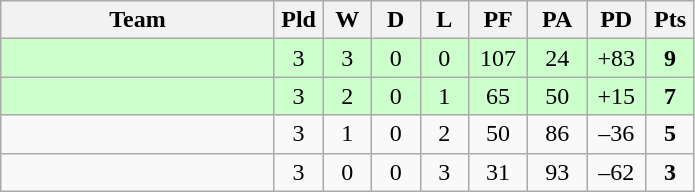<table class="wikitable" style="text-align:center;">
<tr>
<th width=175>Team</th>
<th width=25 abbr="Played">Pld</th>
<th width=25 abbr="Won">W</th>
<th width=25 abbr="Drawn">D</th>
<th width=25 abbr="Lost">L</th>
<th width=32 abbr="Points for">PF</th>
<th width=32 abbr="Points against">PA</th>
<th width=32 abbr="Points difference">PD</th>
<th width=25 abbr="Points">Pts</th>
</tr>
<tr bgcolor=ccffcc>
<td align=left></td>
<td>3</td>
<td>3</td>
<td>0</td>
<td>0</td>
<td>107</td>
<td>24</td>
<td>+83</td>
<td><strong>9</strong></td>
</tr>
<tr bgcolor=ccffcc>
<td align=left></td>
<td>3</td>
<td>2</td>
<td>0</td>
<td>1</td>
<td>65</td>
<td>50</td>
<td>+15</td>
<td><strong>7</strong></td>
</tr>
<tr>
<td align=left></td>
<td>3</td>
<td>1</td>
<td>0</td>
<td>2</td>
<td>50</td>
<td>86</td>
<td>–36</td>
<td><strong>5</strong></td>
</tr>
<tr>
<td align=left></td>
<td>3</td>
<td>0</td>
<td>0</td>
<td>3</td>
<td>31</td>
<td>93</td>
<td>–62</td>
<td><strong>3</strong></td>
</tr>
</table>
